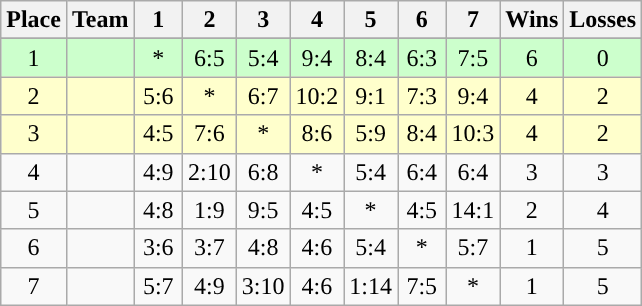<table class="wikitable" style="text-align:center;">
<tr>
<th>Place</th>
<th>Team</th>
<th width="25">1</th>
<th width="25">2</th>
<th width="25">3</th>
<th width="25">4</th>
<th width="25">5</th>
<th width="25">6</th>
<th width="25">7</th>
<th>Wins</th>
<th>Losses</th>
</tr>
<tr>
</tr>
<tr bgcolor=#cfc>
<td>1</td>
<td align=left></td>
<td>*</td>
<td>6:5</td>
<td>5:4</td>
<td>9:4</td>
<td>8:4</td>
<td>6:3</td>
<td>7:5</td>
<td>6</td>
<td>0</td>
</tr>
<tr bgcolor=#ffc>
<td>2</td>
<td align=left></td>
<td>5:6</td>
<td>*</td>
<td>6:7</td>
<td>10:2</td>
<td>9:1</td>
<td>7:3</td>
<td>9:4</td>
<td>4</td>
<td>2</td>
</tr>
<tr bgcolor=#ffc>
<td>3</td>
<td align=left></td>
<td>4:5</td>
<td>7:6</td>
<td>*</td>
<td>8:6</td>
<td>5:9</td>
<td>8:4</td>
<td>10:3</td>
<td>4</td>
<td>2</td>
</tr>
<tr>
<td>4</td>
<td align=left></td>
<td>4:9</td>
<td>2:10</td>
<td>6:8</td>
<td>*</td>
<td>5:4</td>
<td>6:4</td>
<td>6:4</td>
<td>3</td>
<td>3</td>
</tr>
<tr>
<td>5</td>
<td align=left></td>
<td>4:8</td>
<td>1:9</td>
<td>9:5</td>
<td>4:5</td>
<td>*</td>
<td>4:5</td>
<td>14:1</td>
<td>2</td>
<td>4</td>
</tr>
<tr>
<td>6</td>
<td align=left></td>
<td>3:6</td>
<td>3:7</td>
<td>4:8</td>
<td>4:6</td>
<td>5:4</td>
<td>*</td>
<td>5:7</td>
<td>1</td>
<td>5</td>
</tr>
<tr>
<td>7</td>
<td align=left></td>
<td>5:7</td>
<td>4:9</td>
<td>3:10</td>
<td>4:6</td>
<td>1:14</td>
<td>7:5</td>
<td>*</td>
<td>1</td>
<td>5</td>
</tr>
</table>
